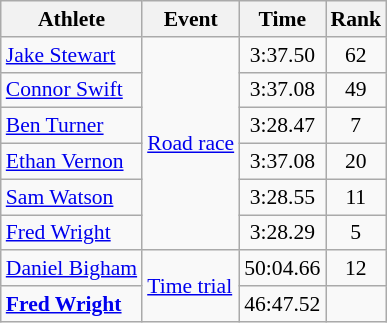<table class=wikitable style="font-size:90%;">
<tr>
<th>Athlete</th>
<th>Event</th>
<th>Time</th>
<th>Rank</th>
</tr>
<tr align=center>
<td align=left><a href='#'>Jake Stewart</a></td>
<td align=left rowspan=6><a href='#'>Road race</a></td>
<td>3:37.50</td>
<td>62</td>
</tr>
<tr align=center>
<td align=left><a href='#'>Connor Swift</a></td>
<td>3:37.08</td>
<td>49</td>
</tr>
<tr align=center>
<td align=left><a href='#'>Ben Turner</a></td>
<td>3:28.47</td>
<td>7</td>
</tr>
<tr align=center>
<td align=left><a href='#'>Ethan Vernon</a></td>
<td>3:37.08</td>
<td>20</td>
</tr>
<tr align=center>
<td align=left><a href='#'>Sam Watson</a></td>
<td>3:28.55</td>
<td>11</td>
</tr>
<tr align=center>
<td align=left><a href='#'>Fred Wright</a></td>
<td>3:28.29</td>
<td>5</td>
</tr>
<tr align=center>
<td align=left><a href='#'>Daniel Bigham</a></td>
<td align=left rowspan=2><a href='#'>Time trial</a></td>
<td>50:04.66</td>
<td>12</td>
</tr>
<tr align=center>
<td align=left><strong><a href='#'>Fred Wright</a></strong></td>
<td>46:47.52</td>
<td></td>
</tr>
</table>
